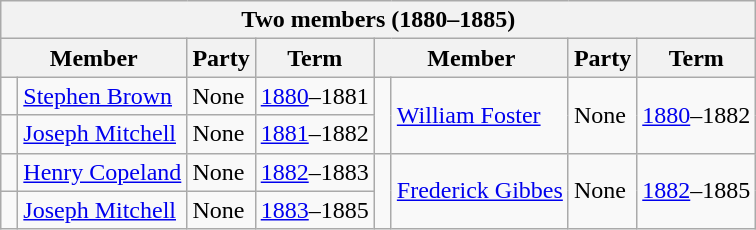<table class="wikitable">
<tr>
<th colspan="8">Two members (1880–1885)</th>
</tr>
<tr>
<th colspan="2">Member</th>
<th>Party</th>
<th>Term</th>
<th colspan="2">Member</th>
<th>Party</th>
<th>Term</th>
</tr>
<tr>
<td> </td>
<td><a href='#'>Stephen Brown</a></td>
<td>None</td>
<td><a href='#'>1880</a>–1881</td>
<td rowspan="2" > </td>
<td rowspan="2"><a href='#'>William Foster</a></td>
<td rowspan="2">None</td>
<td rowspan="2"><a href='#'>1880</a>–1882</td>
</tr>
<tr>
<td> </td>
<td><a href='#'>Joseph Mitchell</a></td>
<td>None</td>
<td><a href='#'>1881</a>–1882</td>
</tr>
<tr>
<td> </td>
<td><a href='#'>Henry Copeland</a></td>
<td>None</td>
<td><a href='#'>1882</a>–1883</td>
<td rowspan="2" > </td>
<td rowspan="2"><a href='#'>Frederick Gibbes</a></td>
<td rowspan="2">None</td>
<td rowspan="2"><a href='#'>1882</a>–1885</td>
</tr>
<tr>
<td> </td>
<td><a href='#'>Joseph Mitchell</a></td>
<td>None</td>
<td><a href='#'>1883</a>–1885</td>
</tr>
</table>
